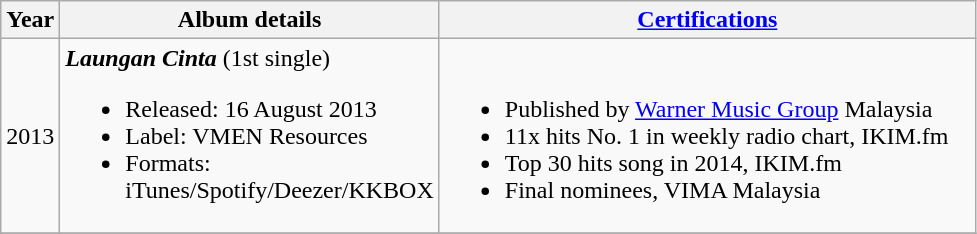<table class="wikitable">
<tr>
<th>Year</th>
<th style="width:230px;">Album details</th>
<th style="width:350px;"><a href='#'>Certifications</a><br></th>
</tr>
<tr>
<td>2013</td>
<td><strong><em>Laungan Cinta</em></strong> (1st single)<br><ul><li>Released: 16 August 2013</li><li>Label: VMEN Resources</li><li>Formats: iTunes/Spotify/Deezer/KKBOX</li></ul></td>
<td><br><ul><li>Published by <a href='#'>Warner Music Group</a> Malaysia</li><li>11x hits No. 1 in weekly radio chart, IKIM.fm</li><li>Top 30 hits song in 2014, IKIM.fm</li><li>Final nominees, VIMA Malaysia</li></ul></td>
</tr>
<tr>
</tr>
</table>
